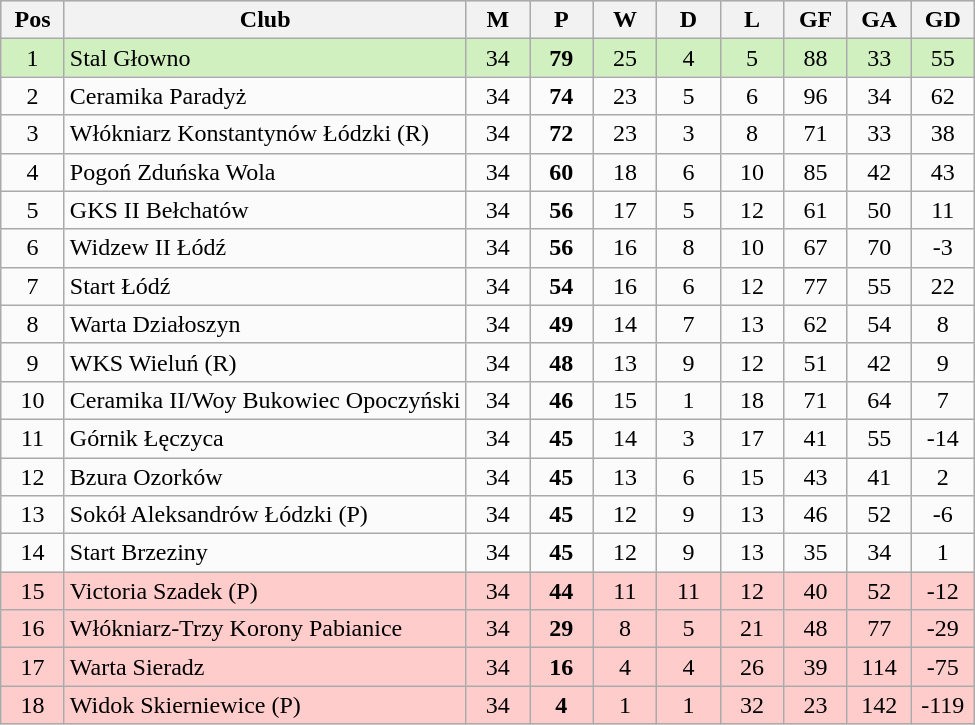<table class="wikitable" style="text-align:center;">
<tr ---- BGCOLOR="#DCDCDC">
<th width=35px>Pos</th>
<th>Club</th>
<th width=35px>M</th>
<th width=35px>P</th>
<th width=35px>W</th>
<th width=35px>D</th>
<th width=35px>L</th>
<th width=35px>GF</th>
<th width=35px>GA</th>
<th width=35px>GD</th>
</tr>
<tr bgcolor=#D0F0C0>
<td>1</td>
<td align=left>Stal Głowno</td>
<td>34</td>
<td><strong>79</strong></td>
<td>25</td>
<td>4</td>
<td>5</td>
<td>88</td>
<td>33</td>
<td>55</td>
</tr>
<tr bgcolor=#FBFBFB>
<td>2</td>
<td align=left>Ceramika Paradyż</td>
<td>34</td>
<td><strong>74</strong></td>
<td>23</td>
<td>5</td>
<td>6</td>
<td>96</td>
<td>34</td>
<td>62</td>
</tr>
<tr bgcolor=#FBFBFB>
<td>3</td>
<td align=left>Włókniarz Konstantynów Łódzki <span>(R)</span><noinclude></td>
<td>34</td>
<td><strong>72</strong></td>
<td>23</td>
<td>3</td>
<td>8</td>
<td>71</td>
<td>33</td>
<td>38</td>
</tr>
<tr bgcolor=#FBFBFB>
<td>4</td>
<td align=left>Pogoń Zduńska Wola</td>
<td>34</td>
<td><strong>60</strong></td>
<td>18</td>
<td>6</td>
<td>10</td>
<td>85</td>
<td>42</td>
<td>43</td>
</tr>
<tr bgcolor=#FBFBFB>
<td>5</td>
<td align=left>GKS II Bełchatów</td>
<td>34</td>
<td><strong>56</strong></td>
<td>17</td>
<td>5</td>
<td>12</td>
<td>61</td>
<td>50</td>
<td>11</td>
</tr>
<tr bgcolor=#FBFBFB>
<td>6</td>
<td align=left>Widzew II Łódź</td>
<td>34</td>
<td><strong>56</strong></td>
<td>16</td>
<td>8</td>
<td>10</td>
<td>67</td>
<td>70</td>
<td>-3</td>
</tr>
<tr bgcolor=#FBFBFB>
<td>7</td>
<td align=left>Start Łódź</td>
<td>34</td>
<td><strong>54</strong></td>
<td>16</td>
<td>6</td>
<td>12</td>
<td>77</td>
<td>55</td>
<td>22</td>
</tr>
<tr bgcolor=#FBFBFB>
<td>8</td>
<td align=left>Warta Działoszyn</td>
<td>34</td>
<td><strong>49</strong></td>
<td>14</td>
<td>7</td>
<td>13</td>
<td>62</td>
<td>54</td>
<td>8</td>
</tr>
<tr bgcolor=#FBFBFB>
<td>9</td>
<td align=left>WKS Wieluń <span>(R)</span><noinclude></td>
<td>34</td>
<td><strong>48</strong></td>
<td>13</td>
<td>9</td>
<td>12</td>
<td>51</td>
<td>42</td>
<td>9</td>
</tr>
<tr bgcolor=#FBFBFB>
<td>10</td>
<td align=left>Ceramika II/Woy Bukowiec Opoczyński</td>
<td>34</td>
<td><strong>46</strong></td>
<td>15</td>
<td>1</td>
<td>18</td>
<td>71</td>
<td>64</td>
<td>7</td>
</tr>
<tr bgcolor=#FBFBFB>
<td>11</td>
<td align=left>Górnik Łęczyca</td>
<td>34</td>
<td><strong>45</strong></td>
<td>14</td>
<td>3</td>
<td>17</td>
<td>41</td>
<td>55</td>
<td>-14</td>
</tr>
<tr bgcolor=#FBFBFB>
<td>12</td>
<td align=left>Bzura Ozorków</td>
<td>34</td>
<td><strong>45</strong></td>
<td>13</td>
<td>6</td>
<td>15</td>
<td>43</td>
<td>41</td>
<td>2</td>
</tr>
<tr bgcolor=#FBFBFB>
<td>13</td>
<td align=left>Sokół Aleksandrów Łódzki <span>(P)</span><noinclude></td>
<td>34</td>
<td><strong>45</strong></td>
<td>12</td>
<td>9</td>
<td>13</td>
<td>46</td>
<td>52</td>
<td>-6</td>
</tr>
<tr bgcolor=#FBFBFB>
<td>14</td>
<td align=left>Start Brzeziny</td>
<td>34</td>
<td><strong>45</strong></td>
<td>12</td>
<td>9</td>
<td>13</td>
<td>35</td>
<td>34</td>
<td>1</td>
</tr>
<tr bgcolor=#FFCCCC>
<td>15</td>
<td align=left>Victoria Szadek <span>(P)</span><noinclude></td>
<td>34</td>
<td><strong>44</strong></td>
<td>11</td>
<td>11</td>
<td>12</td>
<td>40</td>
<td>52</td>
<td>-12</td>
</tr>
<tr bgcolor=#FFCCCC>
<td>16</td>
<td align=left>Włókniarz-Trzy Korony Pabianice</td>
<td>34</td>
<td><strong>29</strong></td>
<td>8</td>
<td>5</td>
<td>21</td>
<td>48</td>
<td>77</td>
<td>-29</td>
</tr>
<tr bgcolor=#FFCCCC>
<td>17</td>
<td align=left>Warta Sieradz</td>
<td>34</td>
<td><strong>16</strong></td>
<td>4</td>
<td>4</td>
<td>26</td>
<td>39</td>
<td>114</td>
<td>-75</td>
</tr>
<tr bgcolor=#FFCCCC>
<td>18</td>
<td align=left>Widok Skierniewice <span>(P)</span><noinclude></td>
<td>34</td>
<td><strong>4</strong></td>
<td>1</td>
<td>1</td>
<td>32</td>
<td>23</td>
<td>142</td>
<td>-119</td>
</tr>
</table>
